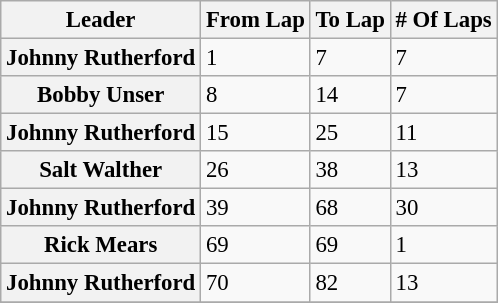<table class="wikitable" style="font-size:95%;">
<tr>
<th>Leader</th>
<th>From Lap</th>
<th>To Lap</th>
<th># Of Laps</th>
</tr>
<tr>
<th>Johnny Rutherford</th>
<td>1</td>
<td>7</td>
<td>7</td>
</tr>
<tr>
<th>Bobby Unser</th>
<td>8</td>
<td>14</td>
<td>7</td>
</tr>
<tr>
<th>Johnny Rutherford</th>
<td>15</td>
<td>25</td>
<td>11</td>
</tr>
<tr>
<th>Salt Walther</th>
<td>26</td>
<td>38</td>
<td>13</td>
</tr>
<tr>
<th>Johnny Rutherford</th>
<td>39</td>
<td>68</td>
<td>30</td>
</tr>
<tr>
<th>Rick Mears</th>
<td>69</td>
<td>69</td>
<td>1</td>
</tr>
<tr>
<th>Johnny Rutherford</th>
<td>70</td>
<td>82</td>
<td>13</td>
</tr>
<tr>
</tr>
</table>
